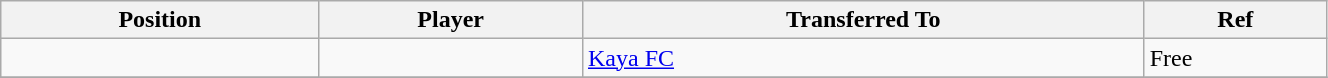<table class="wikitable sortable" style="width:70%; text-align:center; font-size:100%; text-align:left;">
<tr>
<th><strong>Position</strong></th>
<th><strong>Player</strong></th>
<th><strong>Transferred To</strong></th>
<th><strong>Ref</strong></th>
</tr>
<tr>
<td></td>
<td></td>
<td> <a href='#'>Kaya FC</a></td>
<td>Free </td>
</tr>
<tr>
</tr>
</table>
